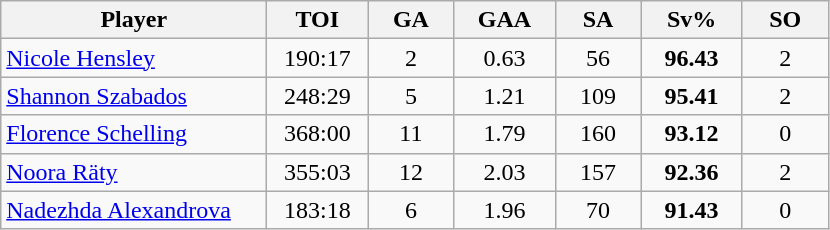<table class="wikitable sortable" style="text-align:center;">
<tr>
<th style="width:170px;">Player</th>
<th style="width:60px;">TOI</th>
<th style="width:50px;">GA</th>
<th style="width:60px;">GAA</th>
<th style="width:50px;">SA</th>
<th style="width:60px;">Sv%</th>
<th style="width:50px;">SO</th>
</tr>
<tr>
<td style="text-align:left;"> <a href='#'>Nicole Hensley</a></td>
<td>190:17</td>
<td>2</td>
<td>0.63</td>
<td>56</td>
<td><strong>96.43</strong></td>
<td>2</td>
</tr>
<tr>
<td style="text-align:left;"> <a href='#'>Shannon Szabados</a></td>
<td>248:29</td>
<td>5</td>
<td>1.21</td>
<td>109</td>
<td><strong>95.41</strong></td>
<td>2</td>
</tr>
<tr>
<td style="text-align:left;"> <a href='#'>Florence Schelling</a></td>
<td>368:00</td>
<td>11</td>
<td>1.79</td>
<td>160</td>
<td><strong>93.12</strong></td>
<td>0</td>
</tr>
<tr>
<td style="text-align:left;"> <a href='#'>Noora Räty</a></td>
<td>355:03</td>
<td>12</td>
<td>2.03</td>
<td>157</td>
<td><strong>92.36</strong></td>
<td>2</td>
</tr>
<tr>
<td style="text-align:left;"> <a href='#'>Nadezhda Alexandrova</a></td>
<td>183:18</td>
<td>6</td>
<td>1.96</td>
<td>70</td>
<td><strong>91.43</strong></td>
<td>0</td>
</tr>
</table>
